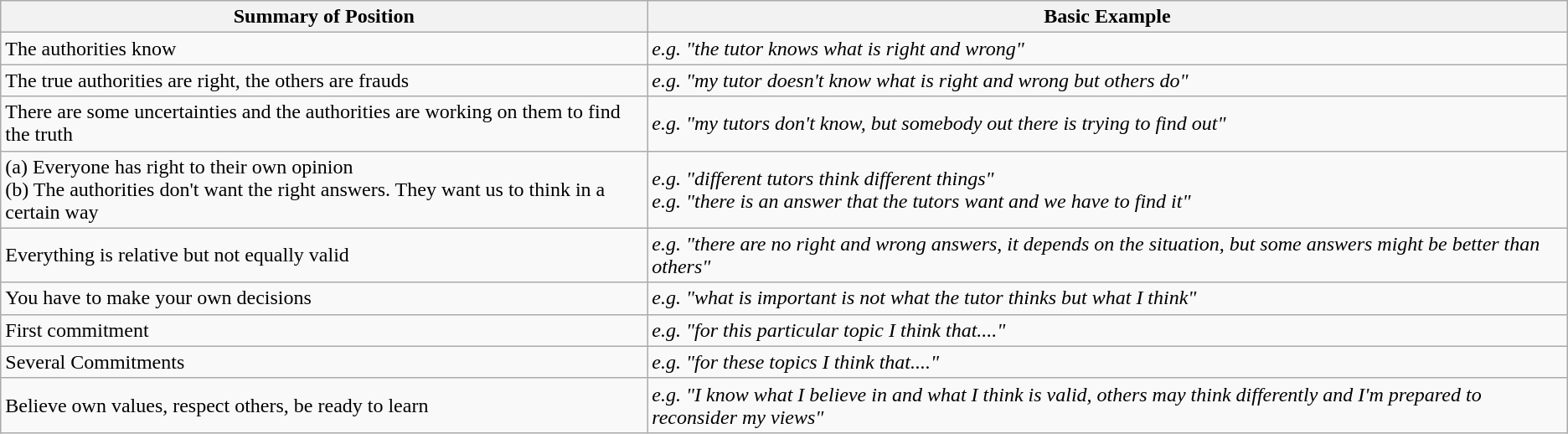<table class="wikitable">
<tr>
<th>Summary of Position</th>
<th>Basic Example</th>
</tr>
<tr>
<td>The authorities know</td>
<td><em>e.g. "the tutor knows what is right and wrong"</em></td>
</tr>
<tr>
<td>The true authorities are right, the others are frauds</td>
<td><em>e.g. "my tutor doesn't know what is right and wrong but others do"</em></td>
</tr>
<tr>
<td>There are some uncertainties and the authorities are working on them to find the truth</td>
<td><em>e.g. "my tutors don't know, but somebody out there is trying to find out"</em></td>
</tr>
<tr>
<td>(a) Everyone has right to their own opinion <br> (b) The authorities don't want the right answers. They want us to think in a certain way</td>
<td><em>e.g. "different tutors think different things" <br> e.g. "there is an answer that the tutors want and we have to find it"</em></td>
</tr>
<tr>
<td>Everything is relative but not equally valid</td>
<td><em>e.g. "there are no right and wrong answers, it depends on the situation, but some answers might be better than others"</em></td>
</tr>
<tr>
<td>You have to make your own decisions</td>
<td><em>e.g. "what is important is not what the tutor thinks but what I think"</em></td>
</tr>
<tr>
<td>First commitment</td>
<td><em>e.g. "for this particular topic I think that...."</em></td>
</tr>
<tr>
<td>Several Commitments</td>
<td><em>e.g. "for these topics I think that...."</em></td>
</tr>
<tr>
<td>Believe own values, respect others, be ready to learn</td>
<td><em>e.g. "I know what I believe in and what I think is valid, others may think differently and I'm prepared to reconsider my views"</em></td>
</tr>
</table>
